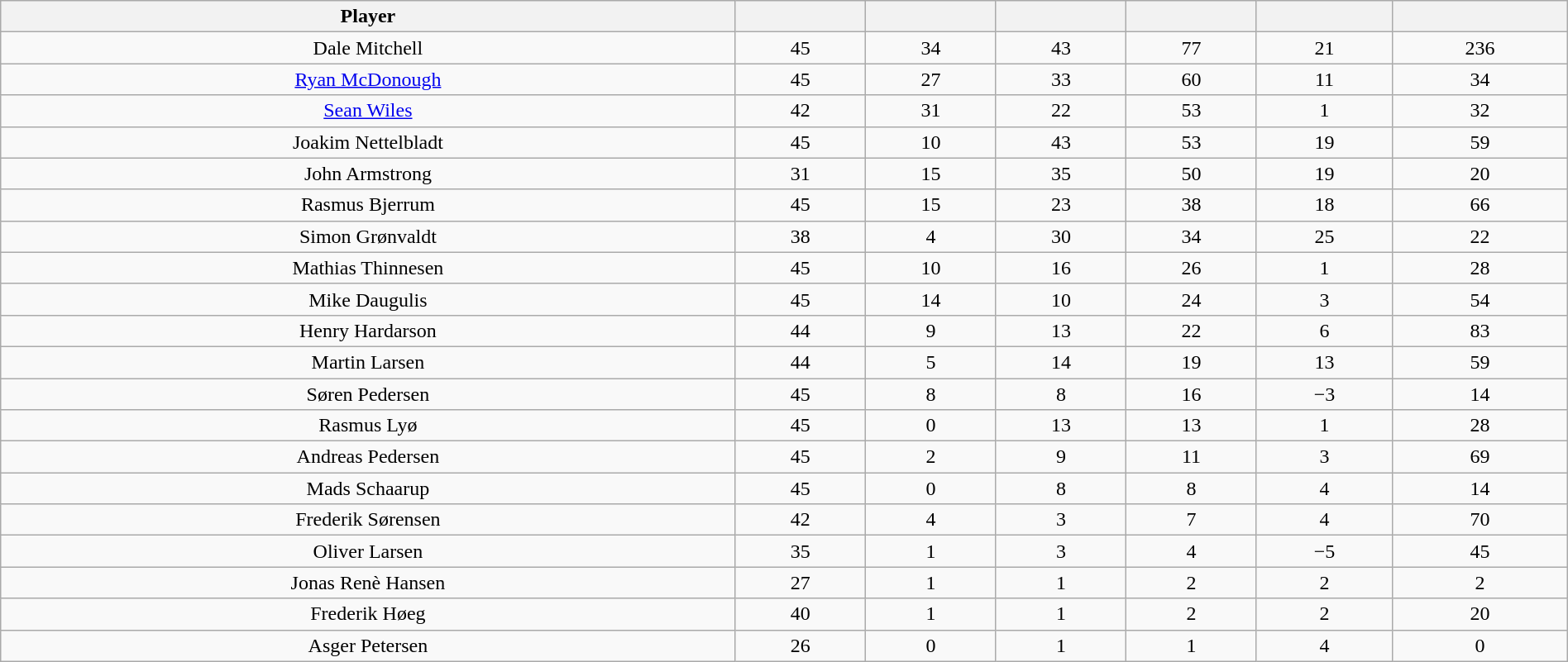<table class="wikitable sortable" style="width:100%; text-align:center;">
<tr>
<th>Player</th>
<th></th>
<th></th>
<th></th>
<th></th>
<th data-sort-type="number"></th>
<th></th>
</tr>
<tr>
<td>Dale Mitchell</td>
<td>45</td>
<td>34</td>
<td>43</td>
<td>77</td>
<td>21</td>
<td>236</td>
</tr>
<tr>
<td><a href='#'>Ryan McDonough</a></td>
<td>45</td>
<td>27</td>
<td>33</td>
<td>60</td>
<td>11</td>
<td>34</td>
</tr>
<tr>
<td><a href='#'>Sean Wiles</a></td>
<td>42</td>
<td>31</td>
<td>22</td>
<td>53</td>
<td>1</td>
<td>32</td>
</tr>
<tr>
<td>Joakim Nettelbladt</td>
<td>45</td>
<td>10</td>
<td>43</td>
<td>53</td>
<td>19</td>
<td>59</td>
</tr>
<tr>
<td>John Armstrong</td>
<td>31</td>
<td>15</td>
<td>35</td>
<td>50</td>
<td>19</td>
<td>20</td>
</tr>
<tr>
<td>Rasmus Bjerrum</td>
<td>45</td>
<td>15</td>
<td>23</td>
<td>38</td>
<td>18</td>
<td>66</td>
</tr>
<tr>
<td>Simon Grønvaldt</td>
<td>38</td>
<td>4</td>
<td>30</td>
<td>34</td>
<td>25</td>
<td>22</td>
</tr>
<tr>
<td>Mathias Thinnesen</td>
<td>45</td>
<td>10</td>
<td>16</td>
<td>26</td>
<td>1</td>
<td>28</td>
</tr>
<tr>
<td>Mike Daugulis</td>
<td>45</td>
<td>14</td>
<td>10</td>
<td>24</td>
<td>3</td>
<td>54</td>
</tr>
<tr>
<td>Henry Hardarson</td>
<td>44</td>
<td>9</td>
<td>13</td>
<td>22</td>
<td>6</td>
<td>83</td>
</tr>
<tr>
<td>Martin Larsen</td>
<td>44</td>
<td>5</td>
<td>14</td>
<td>19</td>
<td>13</td>
<td>59</td>
</tr>
<tr>
<td>Søren Pedersen</td>
<td>45</td>
<td>8</td>
<td>8</td>
<td>16</td>
<td>−3</td>
<td>14</td>
</tr>
<tr>
<td>Rasmus Lyø</td>
<td>45</td>
<td>0</td>
<td>13</td>
<td>13</td>
<td>1</td>
<td>28</td>
</tr>
<tr>
<td>Andreas Pedersen</td>
<td>45</td>
<td>2</td>
<td>9</td>
<td>11</td>
<td>3</td>
<td>69</td>
</tr>
<tr>
<td>Mads Schaarup</td>
<td>45</td>
<td>0</td>
<td>8</td>
<td>8</td>
<td>4</td>
<td>14</td>
</tr>
<tr>
<td>Frederik Sørensen</td>
<td>42</td>
<td>4</td>
<td>3</td>
<td>7</td>
<td>4</td>
<td>70</td>
</tr>
<tr>
<td>Oliver Larsen</td>
<td>35</td>
<td>1</td>
<td>3</td>
<td>4</td>
<td>−5</td>
<td>45</td>
</tr>
<tr>
<td>Jonas Renè Hansen</td>
<td>27</td>
<td>1</td>
<td>1</td>
<td>2</td>
<td>2</td>
<td>2</td>
</tr>
<tr>
<td>Frederik Høeg</td>
<td>40</td>
<td>1</td>
<td>1</td>
<td>2</td>
<td>2</td>
<td>20</td>
</tr>
<tr>
<td>Asger Petersen</td>
<td>26</td>
<td>0</td>
<td>1</td>
<td>1</td>
<td>4</td>
<td>0</td>
</tr>
</table>
